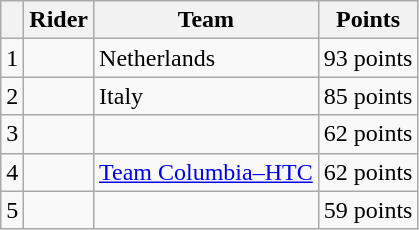<table class="wikitable">
<tr>
<th></th>
<th>Rider</th>
<th>Team</th>
<th>Points</th>
</tr>
<tr>
<td>1</td>
<td></td>
<td>Netherlands</td>
<td align="right">93 points</td>
</tr>
<tr>
<td>2</td>
<td></td>
<td>Italy</td>
<td align="right">85 points</td>
</tr>
<tr>
<td>3</td>
<td></td>
<td></td>
<td align="right">62 points</td>
</tr>
<tr>
<td>4</td>
<td></td>
<td><a href='#'>Team Columbia–HTC</a></td>
<td align="right">62 points</td>
</tr>
<tr>
<td>5</td>
<td></td>
<td></td>
<td align="right">59 points</td>
</tr>
</table>
